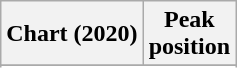<table class="wikitable sortable plainrowheaders" style="text-align:center;">
<tr>
<th>Chart (2020)</th>
<th>Peak<br>position</th>
</tr>
<tr>
</tr>
<tr>
</tr>
</table>
